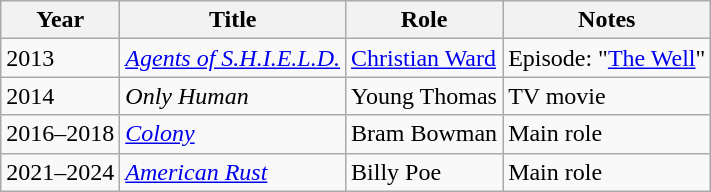<table class="wikitable">
<tr>
<th>Year</th>
<th>Title</th>
<th>Role</th>
<th>Notes</th>
</tr>
<tr>
<td>2013</td>
<td><em><a href='#'>Agents of S.H.I.E.L.D.</a></em></td>
<td><a href='#'>Christian Ward</a></td>
<td>Episode: "<a href='#'>The Well</a>"</td>
</tr>
<tr>
<td>2014</td>
<td><em>Only Human</em></td>
<td>Young Thomas</td>
<td>TV movie</td>
</tr>
<tr>
<td>2016–2018</td>
<td><em><a href='#'>Colony</a></em></td>
<td>Bram Bowman</td>
<td>Main role</td>
</tr>
<tr>
<td>2021–2024</td>
<td><em><a href='#'>American Rust</a></em></td>
<td>Billy Poe</td>
<td>Main role</td>
</tr>
</table>
